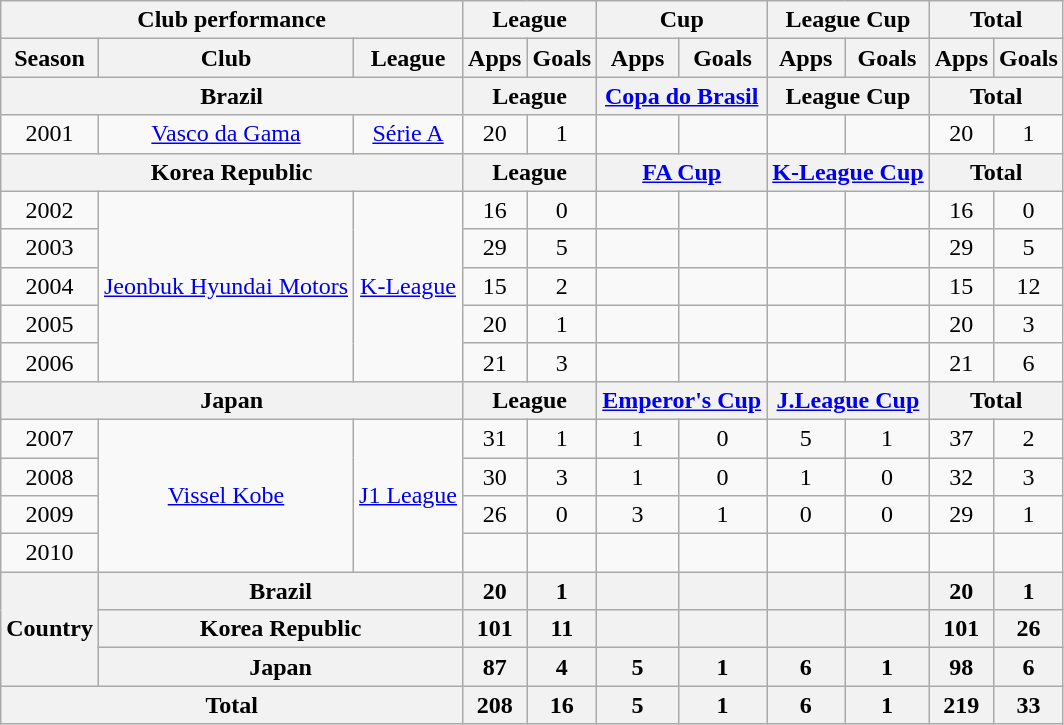<table class="wikitable" style="text-align:center;">
<tr>
<th colspan=3>Club performance</th>
<th colspan=2>League</th>
<th colspan=2>Cup</th>
<th colspan=2>League Cup</th>
<th colspan=2>Total</th>
</tr>
<tr>
<th>Season</th>
<th>Club</th>
<th>League</th>
<th>Apps</th>
<th>Goals</th>
<th>Apps</th>
<th>Goals</th>
<th>Apps</th>
<th>Goals</th>
<th>Apps</th>
<th>Goals</th>
</tr>
<tr>
<th colspan=3>Brazil</th>
<th colspan=2>League</th>
<th colspan=2><a href='#'>Copa do Brasil</a></th>
<th colspan=2>League Cup</th>
<th colspan=2>Total</th>
</tr>
<tr>
<td>2001</td>
<td><a href='#'>Vasco da Gama</a></td>
<td><a href='#'>Série A</a></td>
<td>20</td>
<td>1</td>
<td></td>
<td></td>
<td></td>
<td></td>
<td>20</td>
<td>1</td>
</tr>
<tr>
<th colspan=3>Korea Republic</th>
<th colspan=2>League</th>
<th colspan=2><a href='#'>FA Cup</a></th>
<th colspan=2><a href='#'>K-League Cup</a></th>
<th colspan=2>Total</th>
</tr>
<tr>
<td>2002</td>
<td rowspan="5"><a href='#'>Jeonbuk Hyundai Motors</a></td>
<td rowspan="5"><a href='#'>K-League</a></td>
<td>16</td>
<td>0</td>
<td></td>
<td></td>
<td></td>
<td></td>
<td>16</td>
<td>0</td>
</tr>
<tr>
<td>2003</td>
<td>29</td>
<td>5</td>
<td></td>
<td></td>
<td></td>
<td></td>
<td>29</td>
<td>5</td>
</tr>
<tr>
<td>2004</td>
<td>15</td>
<td>2</td>
<td></td>
<td></td>
<td></td>
<td></td>
<td>15</td>
<td>12</td>
</tr>
<tr>
<td>2005</td>
<td>20</td>
<td>1</td>
<td></td>
<td></td>
<td></td>
<td></td>
<td>20</td>
<td>3</td>
</tr>
<tr>
<td>2006</td>
<td>21</td>
<td>3</td>
<td></td>
<td></td>
<td></td>
<td></td>
<td>21</td>
<td>6</td>
</tr>
<tr>
<th colspan=3>Japan</th>
<th colspan=2>League</th>
<th colspan=2><a href='#'>Emperor's Cup</a></th>
<th colspan=2><a href='#'>J.League Cup</a></th>
<th colspan=2>Total</th>
</tr>
<tr>
<td>2007</td>
<td rowspan="4"><a href='#'>Vissel Kobe</a></td>
<td rowspan="4"><a href='#'>J1 League</a></td>
<td>31</td>
<td>1</td>
<td>1</td>
<td>0</td>
<td>5</td>
<td>1</td>
<td>37</td>
<td>2</td>
</tr>
<tr>
<td>2008</td>
<td>30</td>
<td>3</td>
<td>1</td>
<td>0</td>
<td>1</td>
<td>0</td>
<td>32</td>
<td>3</td>
</tr>
<tr>
<td>2009</td>
<td>26</td>
<td>0</td>
<td>3</td>
<td>1</td>
<td>0</td>
<td>0</td>
<td>29</td>
<td>1</td>
</tr>
<tr>
<td>2010</td>
<td></td>
<td></td>
<td></td>
<td></td>
<td></td>
<td></td>
<td></td>
<td></td>
</tr>
<tr>
<th rowspan=3>Country</th>
<th colspan=2>Brazil</th>
<th>20</th>
<th>1</th>
<th></th>
<th></th>
<th></th>
<th></th>
<th>20</th>
<th>1</th>
</tr>
<tr>
<th colspan=2>Korea Republic</th>
<th>101</th>
<th>11</th>
<th></th>
<th></th>
<th></th>
<th></th>
<th>101</th>
<th>26</th>
</tr>
<tr>
<th colspan=2>Japan</th>
<th>87</th>
<th>4</th>
<th>5</th>
<th>1</th>
<th>6</th>
<th>1</th>
<th>98</th>
<th>6</th>
</tr>
<tr>
<th colspan=3>Total</th>
<th>208</th>
<th>16</th>
<th>5</th>
<th>1</th>
<th>6</th>
<th>1</th>
<th>219</th>
<th>33</th>
</tr>
</table>
